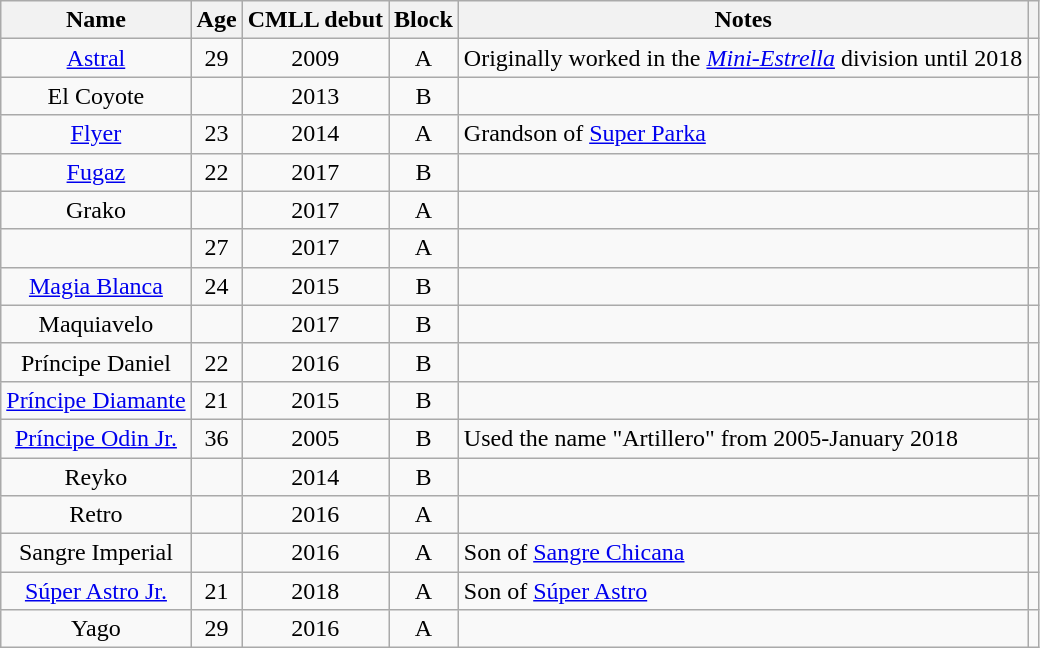<table class="wikitable sortable" style="text-align: center">
<tr>
<th scope="col">Name</th>
<th scope="col">Age</th>
<th scope="col">CMLL debut</th>
<th scope="col">Block</th>
<th class="unsortable" scope="col">Notes</th>
<th width=0 class="unsortable" scope="col"></th>
</tr>
<tr>
<td><a href='#'>Astral</a></td>
<td>29</td>
<td>2009</td>
<td>A</td>
<td align=left>Originally worked in the <em><a href='#'>Mini-Estrella</a></em> division until 2018</td>
<td></td>
</tr>
<tr>
<td>El Coyote</td>
<td></td>
<td>2013</td>
<td>B</td>
<td align=left> </td>
<td></td>
</tr>
<tr>
<td><a href='#'>Flyer</a></td>
<td>23</td>
<td>2014</td>
<td>A</td>
<td align=left>Grandson of <a href='#'>Super Parka</a></td>
<td></td>
</tr>
<tr>
<td><a href='#'>Fugaz</a></td>
<td>22</td>
<td>2017</td>
<td>B</td>
<td align=left> </td>
<td></td>
</tr>
<tr>
<td>Grako</td>
<td></td>
<td>2017</td>
<td>A</td>
<td align=left> </td>
<td></td>
</tr>
<tr>
<td></td>
<td>27</td>
<td>2017</td>
<td>A</td>
<td align=left> </td>
<td></td>
</tr>
<tr>
<td><a href='#'>Magia Blanca</a></td>
<td>24</td>
<td>2015</td>
<td>B</td>
<td align=left> </td>
<td></td>
</tr>
<tr>
<td>Maquiavelo</td>
<td></td>
<td>2017</td>
<td>B</td>
<td align=left> </td>
<td></td>
</tr>
<tr>
<td>Príncipe Daniel</td>
<td>22</td>
<td>2016</td>
<td>B</td>
<td align=left> </td>
<td></td>
</tr>
<tr>
<td><a href='#'>Príncipe Diamante</a></td>
<td>21</td>
<td>2015</td>
<td>B</td>
<td align=left> </td>
<td></td>
</tr>
<tr>
<td><a href='#'>Príncipe Odin Jr.</a></td>
<td>36</td>
<td>2005</td>
<td>B</td>
<td align=left>Used the name "Artillero" from 2005-January 2018</td>
<td></td>
</tr>
<tr>
<td>Reyko</td>
<td></td>
<td>2014</td>
<td>B</td>
<td align=left> </td>
<td></td>
</tr>
<tr>
<td>Retro</td>
<td></td>
<td>2016</td>
<td>A</td>
<td align=left> </td>
<td></td>
</tr>
<tr>
<td>Sangre Imperial</td>
<td></td>
<td>2016</td>
<td>A</td>
<td align=left>Son of <a href='#'>Sangre Chicana</a></td>
<td></td>
</tr>
<tr>
<td><a href='#'>Súper Astro Jr.</a></td>
<td>21</td>
<td>2018</td>
<td>A</td>
<td align=left>Son of <a href='#'>Súper Astro</a></td>
<td></td>
</tr>
<tr>
<td>Yago</td>
<td>29</td>
<td>2016</td>
<td>A</td>
<td align=left> </td>
<td></td>
</tr>
</table>
